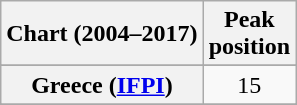<table class="wikitable sortable plainrowheaders" style="text-align:center">
<tr>
<th scope="col">Chart (2004–2017)</th>
<th scope="col">Peak<br>position</th>
</tr>
<tr>
</tr>
<tr>
</tr>
<tr>
</tr>
<tr>
</tr>
<tr>
<th scope="row">Greece (<a href='#'>IFPI</a>)</th>
<td>15</td>
</tr>
<tr>
</tr>
<tr>
</tr>
<tr>
</tr>
<tr>
</tr>
<tr>
</tr>
</table>
